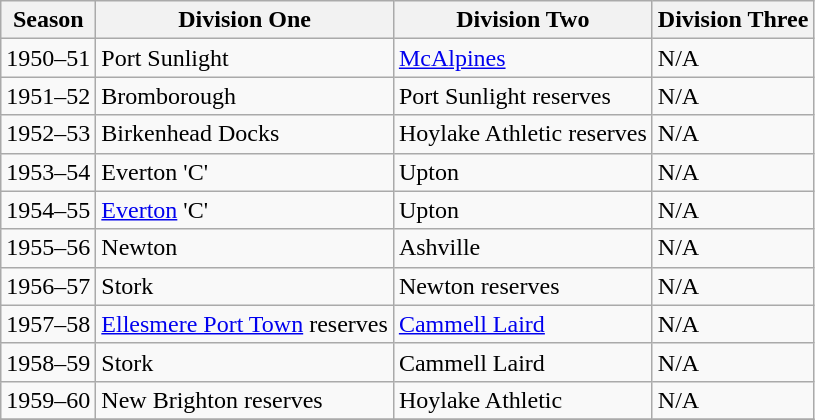<table class="wikitable">
<tr>
<th>Season</th>
<th>Division One</th>
<th>Division Two</th>
<th>Division Three</th>
</tr>
<tr>
<td>1950–51</td>
<td>Port Sunlight</td>
<td><a href='#'>McAlpines</a></td>
<td>N/A</td>
</tr>
<tr>
<td>1951–52</td>
<td>Bromborough</td>
<td>Port Sunlight reserves</td>
<td>N/A</td>
</tr>
<tr>
<td>1952–53</td>
<td>Birkenhead Docks</td>
<td>Hoylake Athletic reserves</td>
<td>N/A</td>
</tr>
<tr>
<td>1953–54</td>
<td>Everton 'C'</td>
<td>Upton</td>
<td>N/A</td>
</tr>
<tr>
<td>1954–55</td>
<td><a href='#'>Everton</a> 'C'</td>
<td>Upton</td>
<td>N/A</td>
</tr>
<tr>
<td>1955–56</td>
<td>Newton</td>
<td>Ashville</td>
<td>N/A</td>
</tr>
<tr>
<td>1956–57</td>
<td>Stork</td>
<td>Newton reserves</td>
<td>N/A</td>
</tr>
<tr>
<td>1957–58</td>
<td><a href='#'>Ellesmere Port Town</a> reserves</td>
<td><a href='#'>Cammell Laird</a></td>
<td>N/A</td>
</tr>
<tr>
<td>1958–59</td>
<td>Stork</td>
<td>Cammell Laird</td>
<td>N/A</td>
</tr>
<tr>
<td>1959–60</td>
<td>New Brighton reserves</td>
<td>Hoylake Athletic</td>
<td>N/A</td>
</tr>
<tr>
</tr>
</table>
